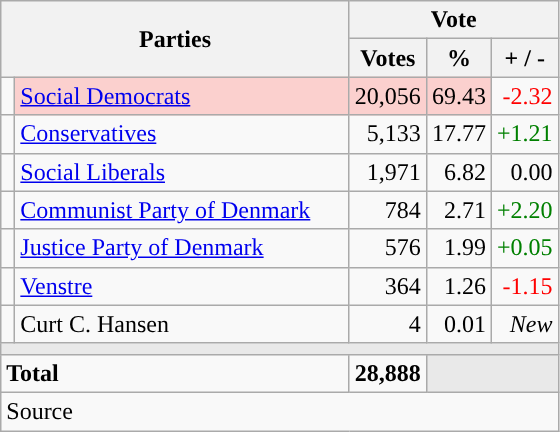<table class="wikitable" style="text-align:right;">
<tr>
<th style="text-align:centre;" rowspan="2" colspan="2" width="225">Parties</th>
<th colspan="3">Vote</th>
</tr>
<tr>
<th width="15">Votes</th>
<th width="15">%</th>
<th width="15">+ / -</th>
</tr>
<tr>
<td width="2" style="color:inherit;background:"></td>
<td bgcolor=#fbd0ce  align="left"><a href='#'>Social Democrats</a></td>
<td bgcolor=#fbd0ce>20,056</td>
<td bgcolor=#fbd0ce>69.43</td>
<td style=color:red;>-2.32</td>
</tr>
<tr>
<td width="2" style="color:inherit;background:"></td>
<td align="left"><a href='#'>Conservatives</a></td>
<td>5,133</td>
<td>17.77</td>
<td style=color:green;>+1.21</td>
</tr>
<tr>
<td width="2" style="color:inherit;background:"></td>
<td align="left"><a href='#'>Social Liberals</a></td>
<td>1,971</td>
<td>6.82</td>
<td>0.00</td>
</tr>
<tr>
<td width="2" style="color:inherit;background:"></td>
<td align="left"><a href='#'>Communist Party of Denmark</a></td>
<td>784</td>
<td>2.71</td>
<td style=color:green;>+2.20</td>
</tr>
<tr>
<td width="2" style="color:inherit;background:"></td>
<td align="left"><a href='#'>Justice Party of Denmark</a></td>
<td>576</td>
<td>1.99</td>
<td style=color:green;>+0.05</td>
</tr>
<tr>
<td width="2" style="color:inherit;background:"></td>
<td align="left"><a href='#'>Venstre</a></td>
<td>364</td>
<td>1.26</td>
<td style=color:red;>-1.15</td>
</tr>
<tr>
<td width="2" style="color:inherit;background:"></td>
<td align="left">Curt C. Hansen</td>
<td>4</td>
<td>0.01</td>
<td><em>New</em></td>
</tr>
<tr>
<td colspan="7" bgcolor="#E9E9E9"></td>
</tr>
<tr>
<td align="left" colspan="2"><strong>Total</strong></td>
<td><strong>28,888</strong></td>
<td bgcolor="#E9E9E9" colspan="2"></td>
</tr>
<tr>
<td align="left" colspan="6">Source</td>
</tr>
</table>
